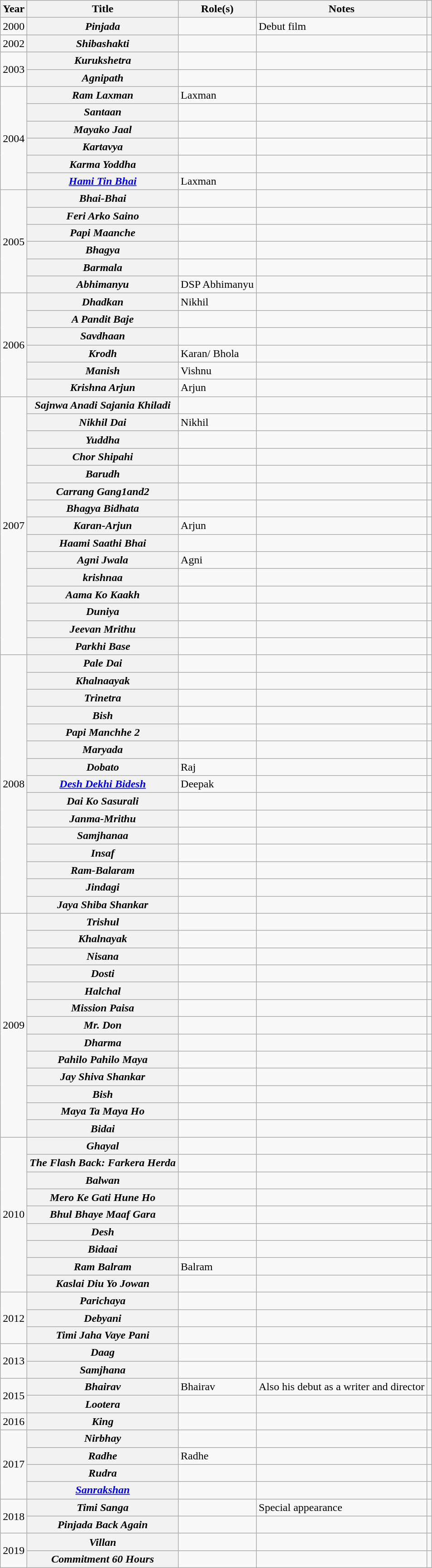<table class="wikitable plainrowheaders sortable" style="margin-right: 0;">
<tr>
<th scope="col">Year</th>
<th scope="col">Title</th>
<th scope="col">Role(s)</th>
<th scope="col" class="unsortable">Notes</th>
<th scope="col" class="unsortable"></th>
</tr>
<tr>
<td>2000</td>
<th scope="row" align="left"><em>Pinjada</em></th>
<td></td>
<td>Debut film</td>
<td></td>
</tr>
<tr>
<td>2002</td>
<th scope="row" align="left"><em>Shibashakti</em></th>
<td></td>
<td></td>
<td></td>
</tr>
<tr>
<td rowspan="2">2003</td>
<th scope="row" align="left"><em>Kurukshetra</em></th>
<td></td>
<td></td>
<td></td>
</tr>
<tr>
<th scope="row" align="left"><em>Agnipath</em></th>
<td></td>
<td></td>
<td></td>
</tr>
<tr>
<td rowspan="6">2004</td>
<th scope="row" align="left"><em>Ram Laxman</em></th>
<td>Laxman</td>
<td></td>
<td></td>
</tr>
<tr>
<th scope="row" align="left"><em>Santaan</em></th>
<td></td>
<td></td>
<td></td>
</tr>
<tr>
<th scope="row" align="left"><em>Mayako Jaal</em></th>
<td></td>
<td></td>
<td></td>
</tr>
<tr>
<th scope="row" align="left"><em>Kartavya</em></th>
<td></td>
<td></td>
<td></td>
</tr>
<tr>
<th scope="row" align="left"><em>Karma Yoddha</em></th>
<td></td>
<td></td>
<td></td>
</tr>
<tr>
<th scope="row" align="left"><em><a href='#'>Hami Tin Bhai</a></em></th>
<td>Laxman</td>
<td></td>
<td></td>
</tr>
<tr>
<td rowspan="6">2005</td>
<th scope="row" align="left"><em>Bhai-Bhai</em></th>
<td></td>
<td></td>
<td></td>
</tr>
<tr>
<th scope="row" align="left"><em>Feri Arko Saino</em></th>
<td></td>
<td></td>
<td></td>
</tr>
<tr>
<th scope="row" align="left"><em>Papi Maanche</em></th>
<td></td>
<td></td>
<td></td>
</tr>
<tr>
<th scope="row" align="left"><em>Bhagya</em></th>
<td></td>
<td></td>
<td></td>
</tr>
<tr>
<th scope="row" align="left"><em>Barmala</em></th>
<td></td>
<td></td>
<td></td>
</tr>
<tr>
<th scope="row" align="left"><em>Abhimanyu</em></th>
<td>DSP Abhimanyu</td>
<td></td>
<td></td>
</tr>
<tr>
<td rowspan="6">2006</td>
<th scope="row" align="left"><em>Dhadkan</em></th>
<td>Nikhil</td>
<td></td>
<td></td>
</tr>
<tr>
<th scope="row" align="left"><em>A Pandit Baje</em></th>
<td></td>
<td></td>
<td></td>
</tr>
<tr>
<th scope="row" align="left"><em>Savdhaan</em></th>
<td></td>
<td></td>
<td></td>
</tr>
<tr>
<th scope="row" align="left"><em>Krodh</em></th>
<td>Karan/ Bhola</td>
<td></td>
<td></td>
</tr>
<tr>
<th scope="row" align="left"><em>Manish</em></th>
<td>Vishnu</td>
<td></td>
<td></td>
</tr>
<tr>
<th scope="row" align="left"><em>Krishna Arjun</em></th>
<td>Arjun</td>
<td></td>
<td></td>
</tr>
<tr>
<td rowspan="15">2007</td>
<th scope="row" align="left"><em>Sajnwa Anadi Sajania Khiladi</em></th>
<td></td>
<td></td>
<td></td>
</tr>
<tr>
<th scope="row" align="left"><em>Nikhil Dai</em></th>
<td>Nikhil</td>
<td></td>
<td></td>
</tr>
<tr>
<th scope="row" align="left"><em>Yuddha</em></th>
<td></td>
<td></td>
<td></td>
</tr>
<tr>
<th scope="row" align="left"><em>Chor Shipahi</em></th>
<td></td>
<td></td>
<td></td>
</tr>
<tr>
<th scope="row" align="left"><em>Barudh</em></th>
<td></td>
<td></td>
<td></td>
</tr>
<tr>
<th scope="row" align="left"><em>Carrang Gang1and2</em></th>
<td></td>
<td></td>
<td></td>
</tr>
<tr>
<th scope="row" align="left"><em>Bhagya Bidhata</em></th>
<td></td>
<td></td>
<td></td>
</tr>
<tr>
<th scope="row" align="left"><em>Karan-Arjun</em></th>
<td>Arjun</td>
<td></td>
<td></td>
</tr>
<tr>
<th scope="row" align="left"><em>Haami Saathi Bhai</em></th>
<td></td>
<td></td>
<td></td>
</tr>
<tr>
<th scope="row" align="left"><em>Agni Jwala</em></th>
<td>Agni</td>
<td></td>
<td></td>
</tr>
<tr>
<th scope="row" align="left"><em>krishnaa</em></th>
<td></td>
<td></td>
<td></td>
</tr>
<tr>
<th scope="row" align="left"><em>Aama Ko Kaakh</em></th>
<td></td>
<td></td>
<td></td>
</tr>
<tr>
<th scope="row" align="left"><em>Duniya</em></th>
<td></td>
<td></td>
<td></td>
</tr>
<tr>
<th scope="row" align="left"><em>Jeevan Mrithu</em></th>
<td></td>
<td></td>
<td></td>
</tr>
<tr>
<th scope="row" align="left"><em>Parkhi Base</em></th>
<td></td>
<td></td>
<td></td>
</tr>
<tr>
<td rowspan="15">2008</td>
<th scope="row" align="left"><em>Pale Dai</em></th>
<td></td>
<td></td>
<td></td>
</tr>
<tr>
<th scope="row" align="left"><em>Khalnaayak</em></th>
<td></td>
<td></td>
<td></td>
</tr>
<tr>
<th scope="row" align="left"><em>Trinetra</em></th>
<td></td>
<td></td>
<td></td>
</tr>
<tr>
<th scope="row" align="left"><em>Bish</em></th>
<td></td>
<td></td>
<td></td>
</tr>
<tr>
<th scope="row" align="left"><em>Papi Manchhe 2</em></th>
<td></td>
<td></td>
<td></td>
</tr>
<tr>
<th scope="row" align="left"><em>Maryada</em></th>
<td></td>
<td></td>
<td></td>
</tr>
<tr>
<th scope="row" align="left"><em>Dobato</em></th>
<td>Raj</td>
<td></td>
<td></td>
</tr>
<tr>
<th scope="row" align="left"><em><a href='#'>Desh Dekhi Bidesh</a></em></th>
<td>Deepak</td>
<td></td>
<td></td>
</tr>
<tr>
<th scope="row" align="left"><em>Dai Ko Sasurali</em></th>
<td></td>
<td></td>
<td></td>
</tr>
<tr>
<th scope="row" align="left"><em>Janma-Mrithu</em></th>
<td></td>
<td></td>
<td></td>
</tr>
<tr>
<th scope="row" align="left"><em>Samjhanaa</em></th>
<td></td>
<td></td>
<td></td>
</tr>
<tr>
<th scope="row" align="left"><em>Insaf</em></th>
<td></td>
<td></td>
<td></td>
</tr>
<tr>
<th scope="row" align="left"><em>Ram-Balaram</em></th>
<td></td>
<td></td>
<td></td>
</tr>
<tr>
<th scope="row" align="left"><em>Jindagi</em></th>
<td></td>
<td></td>
<td></td>
</tr>
<tr>
<th scope="row" align="left"><em>Jaya Shiba Shankar</em></th>
<td></td>
<td></td>
<td></td>
</tr>
<tr>
<td rowspan="13">2009</td>
<th scope="row" align="left"><em>Trishul</em></th>
<td></td>
<td></td>
<td></td>
</tr>
<tr>
<th scope="row" align="left"><em>Khalnayak</em></th>
<td></td>
<td></td>
<td></td>
</tr>
<tr>
<th scope="row" align="left"><em>Nisana</em></th>
<td></td>
<td></td>
<td></td>
</tr>
<tr>
<th scope="row" align="left"><em>Dosti</em></th>
<td></td>
<td></td>
<td></td>
</tr>
<tr>
<th scope="row" align="left"><em>Halchal</em></th>
<td></td>
<td></td>
<td></td>
</tr>
<tr>
<th scope="row" align="left"><em>Mission Paisa</em></th>
<td></td>
<td></td>
<td></td>
</tr>
<tr>
<th scope="row" align="left"><em>Mr. Don</em></th>
<td></td>
<td></td>
<td></td>
</tr>
<tr>
<th scope="row" align="left"><em>Dharma</em></th>
<td></td>
<td></td>
<td></td>
</tr>
<tr>
<th scope="row" align="left"><em>Pahilo Pahilo Maya</em></th>
<td></td>
<td></td>
<td></td>
</tr>
<tr>
<th scope="row" align="left"><em>Jay Shiva Shankar</em></th>
<td></td>
<td></td>
<td></td>
</tr>
<tr>
<th scope="row" align="left"><em>Bish</em></th>
<td></td>
<td></td>
<td></td>
</tr>
<tr>
<th scope="row" align="left"><em>Maya Ta Maya Ho</em></th>
<td></td>
<td></td>
<td></td>
</tr>
<tr>
<th scope="row" align="left"><em>Bidai</em></th>
<td></td>
<td></td>
<td></td>
</tr>
<tr>
<td rowspan="9">2010</td>
<th scope="row" align="left"><em>Ghayal</em></th>
<td></td>
<td></td>
<td></td>
</tr>
<tr>
<th scope="row" align="left"><em>The Flash Back: Farkera Herda</em></th>
<td></td>
<td></td>
<td></td>
</tr>
<tr>
<th scope="row" align="left"><em>Balwan</em></th>
<td></td>
<td></td>
<td></td>
</tr>
<tr>
<th scope="row" align="left"><em>Mero Ke Gati Hune Ho</em></th>
<td></td>
<td></td>
<td></td>
</tr>
<tr>
<th scope="row" align="left"><em>Bhul Bhaye Maaf Gara</em></th>
<td></td>
<td></td>
<td></td>
</tr>
<tr>
<th scope="row" align="left"><em>Desh</em></th>
<td></td>
<td></td>
<td></td>
</tr>
<tr>
<th scope="row" align="left"><em>Bidaai</em></th>
<td></td>
<td></td>
<td></td>
</tr>
<tr>
<th scope="row" align="left"><em>Ram Balram</em></th>
<td>Balram</td>
<td></td>
<td></td>
</tr>
<tr>
<th scope="row" align="left"><em>Kaslai Diu Yo Jowan</em></th>
<td></td>
<td></td>
<td></td>
</tr>
<tr>
<td rowspan="3">2012</td>
<th scope="row" align="left"><em>Parichaya</em></th>
<td></td>
<td></td>
<td></td>
</tr>
<tr>
<th scope="row" align="left"><em>Debyani</em></th>
<td></td>
<td></td>
<td></td>
</tr>
<tr>
<th scope="row" align="left"><em>Timi Jaha Vaye Pani</em></th>
<td></td>
<td></td>
<td></td>
</tr>
<tr>
<td rowspan="2">2013</td>
<th scope="row" align="left"><em>Daag</em></th>
<td></td>
<td></td>
<td></td>
</tr>
<tr>
<th scope="row" align="left"><em>Samjhana</em></th>
<td></td>
<td></td>
<td></td>
</tr>
<tr>
<td rowspan="2">2015</td>
<th scope="row" align="left"><em>Bhairav</em></th>
<td>Bhairav</td>
<td>Also his debut as a writer and director</td>
<td style="text-align:center;"></td>
</tr>
<tr>
<th scope="row" align="left"><em>Lootera</em></th>
<td></td>
<td></td>
<td></td>
</tr>
<tr>
<td>2016</td>
<th scope="row" align="left"><em>King</em></th>
<td></td>
<td></td>
<td></td>
</tr>
<tr>
<td rowspan="4">2017</td>
<th scope="row" align="left"><em>Nirbhay</em></th>
<td></td>
<td></td>
<td style="text-align:center;"></td>
</tr>
<tr>
<th scope="row" align="left"><em>Radhe</em></th>
<td>Radhe</td>
<td></td>
<td></td>
</tr>
<tr>
<th scope="row" align="left"><em>Rudra</em></th>
<td></td>
<td></td>
<td></td>
</tr>
<tr>
<th scope="row" align="left"><em><a href='#'>Sanrakshan</a></em></th>
<td></td>
<td></td>
<td></td>
</tr>
<tr>
<td rowspan="2">2018</td>
<th scope="row" align="left"><em>Timi Sanga</em></th>
<td></td>
<td>Special appearance</td>
<td></td>
</tr>
<tr>
<th scope="row" align="left"><em>Pinjada Back Again</em></th>
<td></td>
<td></td>
<td></td>
</tr>
<tr>
<td rowspan="2">2019</td>
<th scope="row" align="left"><em>Villan</em></th>
<td></td>
<td></td>
<td></td>
</tr>
<tr>
<th scope="row" align="left"><em>Commitment 60 Hours</em></th>
<td></td>
<td></td>
<td></td>
</tr>
</table>
